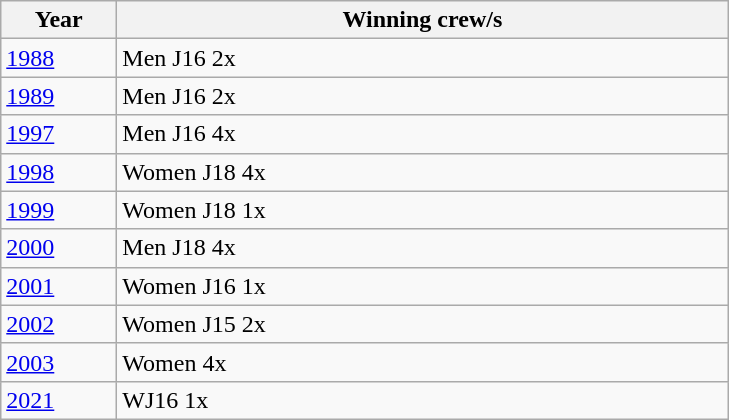<table class="wikitable">
<tr>
<th width=70>Year</th>
<th width=400>Winning crew/s</th>
</tr>
<tr>
<td><a href='#'>1988</a></td>
<td>Men J16 2x</td>
</tr>
<tr>
<td><a href='#'>1989</a></td>
<td>Men J16 2x</td>
</tr>
<tr>
<td><a href='#'>1997</a></td>
<td>Men J16 4x</td>
</tr>
<tr>
<td><a href='#'>1998</a></td>
<td>Women J18 4x</td>
</tr>
<tr>
<td><a href='#'>1999</a></td>
<td>Women J18 1x</td>
</tr>
<tr>
<td><a href='#'>2000</a></td>
<td>Men J18 4x </td>
</tr>
<tr>
<td><a href='#'>2001</a></td>
<td>Women J16 1x </td>
</tr>
<tr>
<td><a href='#'>2002</a></td>
<td>Women J15 2x </td>
</tr>
<tr>
<td><a href='#'>2003</a></td>
<td>Women 4x </td>
</tr>
<tr>
<td><a href='#'>2021</a></td>
<td>WJ16 1x </td>
</tr>
</table>
